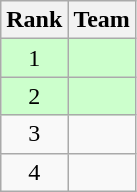<table class=wikitable>
<tr>
<th>Rank</th>
<th>Team</th>
</tr>
<tr bgcolor=#ccffcc>
<td align=center>1</td>
<td></td>
</tr>
<tr bgcolor=#ccffcc>
<td align=center>2</td>
<td></td>
</tr>
<tr>
<td align=center>3</td>
<td></td>
</tr>
<tr>
<td align=center>4</td>
<td></td>
</tr>
</table>
